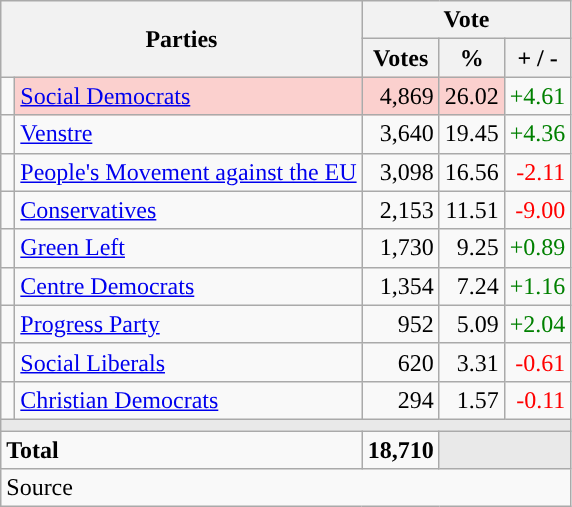<table class="wikitable" style="text-align:right;">
<tr>
<th style="text-align:centre;" rowspan="2" colspan="2" width="225">Parties</th>
<th colspan="3">Vote</th>
</tr>
<tr>
<th width="15">Votes</th>
<th width="15">%</th>
<th width="15">+ / -</th>
</tr>
<tr>
<td width="2" style="color:inherit;background:"></td>
<td bgcolor=#fbd0ce   align="left"><a href='#'>Social Democrats</a></td>
<td bgcolor=#fbd0ce>4,869</td>
<td bgcolor=#fbd0ce>26.02</td>
<td style=color:green;>+4.61</td>
</tr>
<tr>
<td width="2" style="color:inherit;background:"></td>
<td align="left"><a href='#'>Venstre</a></td>
<td>3,640</td>
<td>19.45</td>
<td style=color:green;>+4.36</td>
</tr>
<tr>
<td width="2" style="color:inherit;background:"></td>
<td align="left"><a href='#'>People's Movement against the EU</a></td>
<td>3,098</td>
<td>16.56</td>
<td style=color:red;>-2.11</td>
</tr>
<tr>
<td width="2" style="color:inherit;background:"></td>
<td align="left"><a href='#'>Conservatives</a></td>
<td>2,153</td>
<td>11.51</td>
<td style=color:red;>-9.00</td>
</tr>
<tr>
<td width="2" style="color:inherit;background:"></td>
<td align="left"><a href='#'>Green Left</a></td>
<td>1,730</td>
<td>9.25</td>
<td style=color:green;>+0.89</td>
</tr>
<tr>
<td width="2" style="color:inherit;background:"></td>
<td align="left"><a href='#'>Centre Democrats</a></td>
<td>1,354</td>
<td>7.24</td>
<td style=color:green;>+1.16</td>
</tr>
<tr>
<td width="2" style="color:inherit;background:"></td>
<td align="left"><a href='#'>Progress Party</a></td>
<td>952</td>
<td>5.09</td>
<td style=color:green;>+2.04</td>
</tr>
<tr>
<td width="2" style="color:inherit;background:"></td>
<td align="left"><a href='#'>Social Liberals</a></td>
<td>620</td>
<td>3.31</td>
<td style=color:red;>-0.61</td>
</tr>
<tr>
<td width="2" style="color:inherit;background:"></td>
<td align="left"><a href='#'>Christian Democrats</a></td>
<td>294</td>
<td>1.57</td>
<td style=color:red;>-0.11</td>
</tr>
<tr>
<td colspan="7" bgcolor="#E9E9E9"></td>
</tr>
<tr>
<td align="left" colspan="2"><strong>Total</strong></td>
<td><strong>18,710</strong></td>
<td bgcolor="#E9E9E9" colspan="2"></td>
</tr>
<tr>
<td align="left" colspan="6">Source</td>
</tr>
</table>
